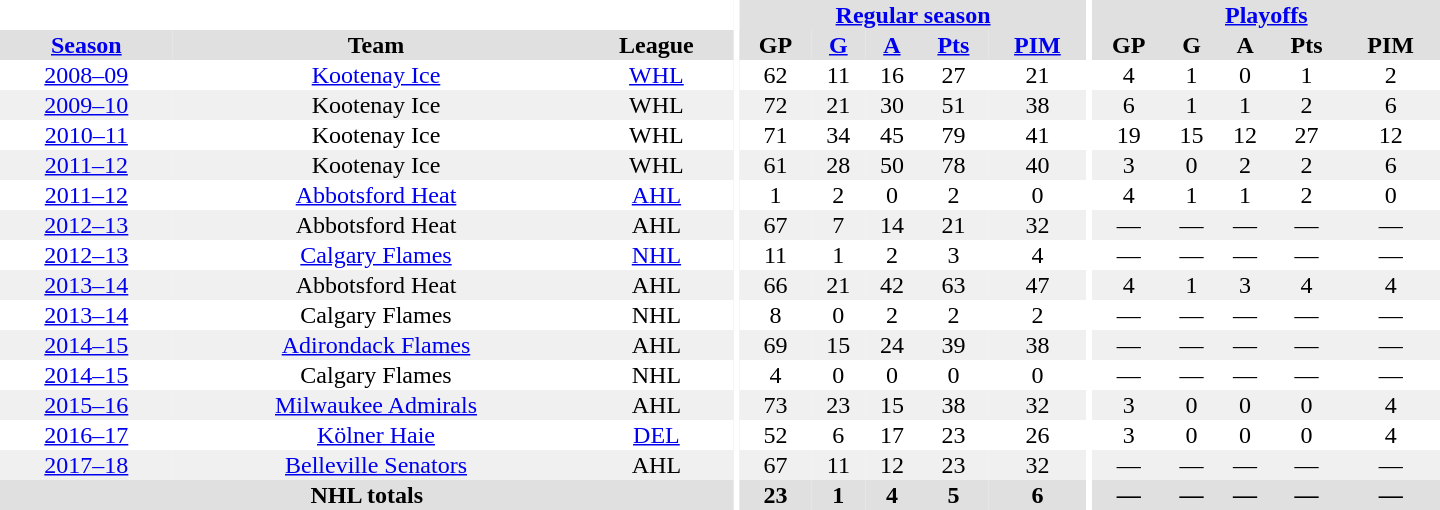<table border="0" cellpadding="1" cellspacing="0" style="text-align:center; width:60em">
<tr bgcolor="#e0e0e0">
<th colspan="3" bgcolor="#ffffff"></th>
<th rowspan="99" bgcolor="#ffffff"></th>
<th colspan="5"><a href='#'>Regular season</a></th>
<th rowspan="99" bgcolor="#ffffff"></th>
<th colspan="5"><a href='#'>Playoffs</a></th>
</tr>
<tr bgcolor="#e0e0e0">
<th><a href='#'>Season</a></th>
<th>Team</th>
<th>League</th>
<th>GP</th>
<th><a href='#'>G</a></th>
<th><a href='#'>A</a></th>
<th><a href='#'>Pts</a></th>
<th><a href='#'>PIM</a></th>
<th>GP</th>
<th>G</th>
<th>A</th>
<th>Pts</th>
<th>PIM</th>
</tr>
<tr>
<td><a href='#'>2008–09</a></td>
<td><a href='#'>Kootenay Ice</a></td>
<td><a href='#'>WHL</a></td>
<td>62</td>
<td>11</td>
<td>16</td>
<td>27</td>
<td>21</td>
<td>4</td>
<td>1</td>
<td>0</td>
<td>1</td>
<td>2</td>
</tr>
<tr bgcolor="#f0f0f0">
<td><a href='#'>2009–10</a></td>
<td>Kootenay Ice</td>
<td>WHL</td>
<td>72</td>
<td>21</td>
<td>30</td>
<td>51</td>
<td>38</td>
<td>6</td>
<td>1</td>
<td>1</td>
<td>2</td>
<td>6</td>
</tr>
<tr>
<td><a href='#'>2010–11</a></td>
<td>Kootenay Ice</td>
<td>WHL</td>
<td>71</td>
<td>34</td>
<td>45</td>
<td>79</td>
<td>41</td>
<td>19</td>
<td>15</td>
<td>12</td>
<td>27</td>
<td>12</td>
</tr>
<tr bgcolor="#f0f0f0">
<td><a href='#'>2011–12</a></td>
<td>Kootenay Ice</td>
<td>WHL</td>
<td>61</td>
<td>28</td>
<td>50</td>
<td>78</td>
<td>40</td>
<td>3</td>
<td>0</td>
<td>2</td>
<td>2</td>
<td>6</td>
</tr>
<tr>
<td><a href='#'>2011–12</a></td>
<td><a href='#'>Abbotsford Heat</a></td>
<td><a href='#'>AHL</a></td>
<td>1</td>
<td>2</td>
<td>0</td>
<td>2</td>
<td>0</td>
<td>4</td>
<td>1</td>
<td>1</td>
<td>2</td>
<td>0</td>
</tr>
<tr bgcolor="#f0f0f0">
<td><a href='#'>2012–13</a></td>
<td>Abbotsford Heat</td>
<td>AHL</td>
<td>67</td>
<td>7</td>
<td>14</td>
<td>21</td>
<td>32</td>
<td>—</td>
<td>—</td>
<td>—</td>
<td>—</td>
<td>—</td>
</tr>
<tr>
<td><a href='#'>2012–13</a></td>
<td><a href='#'>Calgary Flames</a></td>
<td><a href='#'>NHL</a></td>
<td>11</td>
<td>1</td>
<td>2</td>
<td>3</td>
<td>4</td>
<td>—</td>
<td>—</td>
<td>—</td>
<td>—</td>
<td>—</td>
</tr>
<tr bgcolor="#f0f0f0">
<td><a href='#'>2013–14</a></td>
<td>Abbotsford Heat</td>
<td>AHL</td>
<td>66</td>
<td>21</td>
<td>42</td>
<td>63</td>
<td>47</td>
<td>4</td>
<td>1</td>
<td>3</td>
<td>4</td>
<td>4</td>
</tr>
<tr>
<td><a href='#'>2013–14</a></td>
<td>Calgary Flames</td>
<td>NHL</td>
<td>8</td>
<td>0</td>
<td>2</td>
<td>2</td>
<td>2</td>
<td>—</td>
<td>—</td>
<td>—</td>
<td>—</td>
<td>—</td>
</tr>
<tr bgcolor="#f0f0f0">
<td><a href='#'>2014–15</a></td>
<td><a href='#'>Adirondack Flames</a></td>
<td>AHL</td>
<td>69</td>
<td>15</td>
<td>24</td>
<td>39</td>
<td>38</td>
<td>—</td>
<td>—</td>
<td>—</td>
<td>—</td>
<td>—</td>
</tr>
<tr>
<td><a href='#'>2014–15</a></td>
<td>Calgary Flames</td>
<td>NHL</td>
<td>4</td>
<td>0</td>
<td>0</td>
<td>0</td>
<td>0</td>
<td>—</td>
<td>—</td>
<td>—</td>
<td>—</td>
<td>—</td>
</tr>
<tr bgcolor="#f0f0f0">
<td><a href='#'>2015–16</a></td>
<td><a href='#'>Milwaukee Admirals</a></td>
<td>AHL</td>
<td>73</td>
<td>23</td>
<td>15</td>
<td>38</td>
<td>32</td>
<td>3</td>
<td>0</td>
<td>0</td>
<td>0</td>
<td>4</td>
</tr>
<tr>
<td><a href='#'>2016–17</a></td>
<td><a href='#'>Kölner Haie</a></td>
<td><a href='#'>DEL</a></td>
<td>52</td>
<td>6</td>
<td>17</td>
<td>23</td>
<td>26</td>
<td>3</td>
<td>0</td>
<td>0</td>
<td>0</td>
<td>4</td>
</tr>
<tr bgcolor="#f0f0f0">
<td><a href='#'>2017–18</a></td>
<td><a href='#'>Belleville Senators</a></td>
<td>AHL</td>
<td>67</td>
<td>11</td>
<td>12</td>
<td>23</td>
<td>32</td>
<td>—</td>
<td>—</td>
<td>—</td>
<td>—</td>
<td>—</td>
</tr>
<tr bgcolor="#e0e0e0">
<th colspan="3">NHL totals</th>
<th>23</th>
<th>1</th>
<th>4</th>
<th>5</th>
<th>6</th>
<th>—</th>
<th>—</th>
<th>—</th>
<th>—</th>
<th>—</th>
</tr>
</table>
